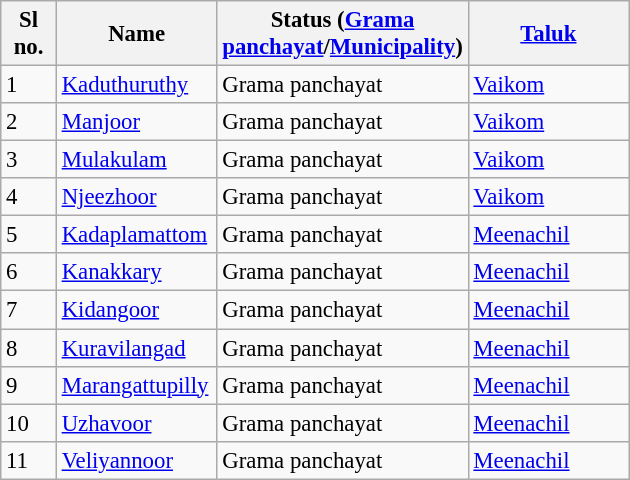<table class="wikitable sortable" style="font-size: 95%;">
<tr>
<th width="30px">Sl no.</th>
<th width="100px">Name</th>
<th width="130px">Status (<a href='#'>Grama panchayat</a>/<a href='#'>Municipality</a>)</th>
<th width="100px"><a href='#'>Taluk</a></th>
</tr>
<tr>
<td>1</td>
<td><a href='#'>Kaduthuruthy</a></td>
<td>Grama panchayat</td>
<td><a href='#'>Vaikom</a></td>
</tr>
<tr>
<td>2</td>
<td><a href='#'>Manjoor</a></td>
<td>Grama panchayat</td>
<td><a href='#'>Vaikom</a></td>
</tr>
<tr>
<td>3</td>
<td><a href='#'>Mulakulam</a></td>
<td>Grama panchayat</td>
<td><a href='#'>Vaikom</a></td>
</tr>
<tr>
<td>4</td>
<td><a href='#'>Njeezhoor</a></td>
<td>Grama panchayat</td>
<td><a href='#'>Vaikom</a></td>
</tr>
<tr>
<td>5</td>
<td><a href='#'>Kadaplamattom</a></td>
<td>Grama panchayat</td>
<td><a href='#'>Meenachil</a></td>
</tr>
<tr>
<td>6</td>
<td><a href='#'>Kanakkary</a></td>
<td>Grama panchayat</td>
<td><a href='#'>Meenachil</a></td>
</tr>
<tr>
<td>7</td>
<td><a href='#'>Kidangoor</a></td>
<td>Grama panchayat</td>
<td><a href='#'>Meenachil</a></td>
</tr>
<tr>
<td>8</td>
<td><a href='#'>Kuravilangad</a></td>
<td>Grama panchayat</td>
<td><a href='#'>Meenachil</a></td>
</tr>
<tr>
<td>9</td>
<td><a href='#'>Marangattupilly</a></td>
<td>Grama panchayat</td>
<td><a href='#'>Meenachil</a></td>
</tr>
<tr>
<td>10</td>
<td><a href='#'>Uzhavoor</a></td>
<td>Grama panchayat</td>
<td><a href='#'>Meenachil</a></td>
</tr>
<tr>
<td>11</td>
<td><a href='#'>Veliyannoor</a></td>
<td>Grama panchayat</td>
<td><a href='#'>Meenachil</a></td>
</tr>
</table>
